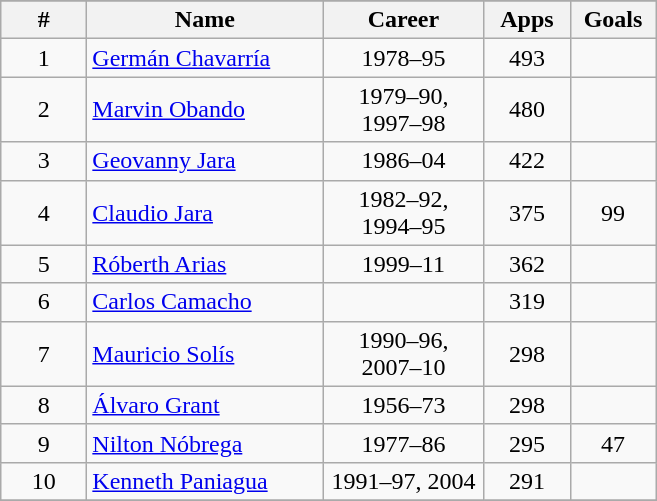<table class="wikitable" style="text-align: center;">
<tr>
</tr>
<tr>
<th width=50px>#</th>
<th width=150px>Name</th>
<th width=100px>Career</th>
<th width=50px>Apps</th>
<th width=50px>Goals</th>
</tr>
<tr>
<td>1</td>
<td align=left> <a href='#'>Germán Chavarría</a></td>
<td>1978–95</td>
<td>493</td>
<td></td>
</tr>
<tr>
<td>2</td>
<td align=left> <a href='#'>Marvin Obando</a></td>
<td>1979–90, 1997–98</td>
<td>480</td>
<td></td>
</tr>
<tr>
<td>3</td>
<td align=left> <a href='#'>Geovanny Jara</a></td>
<td>1986–04</td>
<td>422</td>
<td></td>
</tr>
<tr>
<td>4</td>
<td align=left> <a href='#'>Claudio Jara</a></td>
<td>1982–92, 1994–95</td>
<td>375</td>
<td>99</td>
</tr>
<tr>
<td>5</td>
<td align=left><a href='#'>Róberth Arias</a></td>
<td>1999–11</td>
<td>362</td>
<td></td>
</tr>
<tr>
<td>6</td>
<td align=left> <a href='#'>Carlos Camacho</a></td>
<td></td>
<td>319</td>
<td></td>
</tr>
<tr>
<td>7</td>
<td align=left> <a href='#'>Mauricio Solís</a></td>
<td>1990–96, 2007–10</td>
<td>298</td>
<td></td>
</tr>
<tr>
<td>8</td>
<td align=left> <a href='#'>Álvaro Grant</a></td>
<td>1956–73</td>
<td>298</td>
<td></td>
</tr>
<tr>
<td>9</td>
<td align=left> <a href='#'>Nilton Nóbrega</a></td>
<td>1977–86</td>
<td>295</td>
<td>47</td>
</tr>
<tr>
<td>10</td>
<td align=left> <a href='#'>Kenneth Paniagua</a></td>
<td>1991–97, 2004</td>
<td>291</td>
<td></td>
</tr>
<tr>
</tr>
</table>
